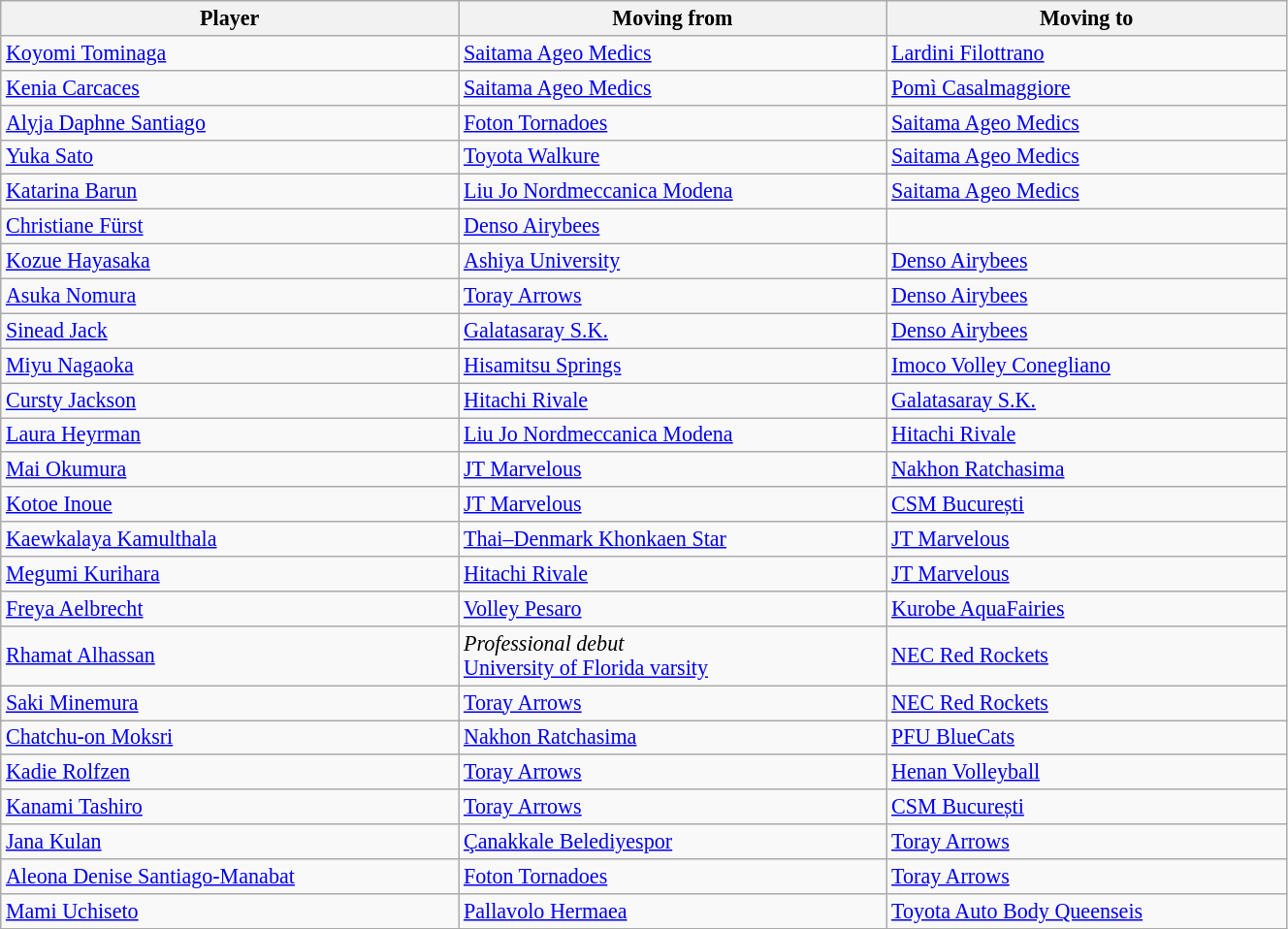<table class="wikitable sortable" style="width:70%; font-size:92%; ">
<tr>
<th>Player</th>
<th>Moving from</th>
<th>Moving to</th>
</tr>
<tr>
<td> <a href='#'>Koyomi Tominaga</a></td>
<td> <a href='#'>Saitama Ageo Medics</a></td>
<td> <a href='#'>Lardini Filottrano</a></td>
</tr>
<tr>
<td> <a href='#'>Kenia Carcaces</a></td>
<td> <a href='#'>Saitama Ageo Medics</a></td>
<td> <a href='#'>Pomì Casalmaggiore</a></td>
</tr>
<tr>
<td> <a href='#'>Alyja Daphne Santiago</a></td>
<td> <a href='#'>Foton Tornadoes</a></td>
<td> <a href='#'>Saitama Ageo Medics</a></td>
</tr>
<tr>
<td> <a href='#'>Yuka Sato</a></td>
<td> <a href='#'>Toyota Walkure</a></td>
<td> <a href='#'>Saitama Ageo Medics</a></td>
</tr>
<tr>
<td> <a href='#'>Katarina Barun</a></td>
<td> <a href='#'>Liu Jo Nordmeccanica Modena</a></td>
<td> <a href='#'>Saitama Ageo Medics</a></td>
</tr>
<tr>
<td> <a href='#'>Christiane Fürst</a></td>
<td> <a href='#'>Denso Airybees</a></td>
<td></td>
</tr>
<tr>
<td> <a href='#'>Kozue Hayasaka</a></td>
<td> <a href='#'>Ashiya University</a></td>
<td> <a href='#'>Denso Airybees</a></td>
</tr>
<tr>
<td> <a href='#'>Asuka Nomura</a></td>
<td> <a href='#'>Toray Arrows</a></td>
<td> <a href='#'>Denso Airybees</a></td>
</tr>
<tr>
<td> <a href='#'>Sinead Jack</a></td>
<td> <a href='#'>Galatasaray S.K.</a></td>
<td> <a href='#'>Denso Airybees</a></td>
</tr>
<tr>
<td> <a href='#'>Miyu Nagaoka</a></td>
<td> <a href='#'>Hisamitsu Springs</a></td>
<td> <a href='#'>Imoco Volley Conegliano</a></td>
</tr>
<tr>
<td> <a href='#'>Cursty Jackson</a></td>
<td> <a href='#'>Hitachi Rivale</a></td>
<td> <a href='#'>Galatasaray S.K.</a></td>
</tr>
<tr>
<td> <a href='#'>Laura Heyrman</a></td>
<td> <a href='#'>Liu Jo Nordmeccanica Modena</a></td>
<td> <a href='#'>Hitachi Rivale</a></td>
</tr>
<tr>
<td> <a href='#'>Mai Okumura</a></td>
<td> <a href='#'>JT Marvelous</a></td>
<td> <a href='#'>Nakhon Ratchasima</a></td>
</tr>
<tr>
<td> <a href='#'>Kotoe Inoue</a></td>
<td> <a href='#'>JT Marvelous</a></td>
<td> <a href='#'>CSM București</a></td>
</tr>
<tr>
<td> <a href='#'>Kaewkalaya Kamulthala</a></td>
<td> <a href='#'>Thai–Denmark Khonkaen Star</a></td>
<td> <a href='#'>JT Marvelous</a></td>
</tr>
<tr>
<td> <a href='#'>Megumi Kurihara</a></td>
<td> <a href='#'>Hitachi Rivale</a></td>
<td> <a href='#'>JT Marvelous</a></td>
</tr>
<tr>
<td> <a href='#'>Freya Aelbrecht</a></td>
<td> <a href='#'>Volley Pesaro</a></td>
<td> <a href='#'>Kurobe AquaFairies</a></td>
</tr>
<tr>
<td> <a href='#'>Rhamat Alhassan</a></td>
<td> <em>Professional debut</em> <br><a href='#'>University of Florida varsity</a></td>
<td> <a href='#'>NEC Red Rockets</a></td>
</tr>
<tr>
<td> <a href='#'>Saki Minemura</a></td>
<td> <a href='#'>Toray Arrows</a></td>
<td> <a href='#'>NEC Red Rockets</a></td>
</tr>
<tr>
<td> <a href='#'>Chatchu-on Moksri</a></td>
<td> <a href='#'>Nakhon Ratchasima</a></td>
<td> <a href='#'>PFU BlueCats</a></td>
</tr>
<tr>
<td> <a href='#'>Kadie Rolfzen</a></td>
<td> <a href='#'>Toray Arrows</a></td>
<td> <a href='#'>Henan Volleyball</a></td>
</tr>
<tr>
<td> <a href='#'>Kanami Tashiro</a></td>
<td> <a href='#'>Toray Arrows</a></td>
<td> <a href='#'>CSM București</a></td>
</tr>
<tr>
<td> <a href='#'>Jana Kulan</a></td>
<td> <a href='#'>Çanakkale Belediyespor</a></td>
<td> <a href='#'>Toray Arrows</a></td>
</tr>
<tr>
<td> <a href='#'>Aleona Denise Santiago-Manabat</a></td>
<td> <a href='#'>Foton Tornadoes</a></td>
<td> <a href='#'>Toray Arrows</a></td>
</tr>
<tr>
<td> <a href='#'>Mami Uchiseto</a></td>
<td> <a href='#'>Pallavolo Hermaea</a></td>
<td> <a href='#'>Toyota Auto Body Queenseis</a></td>
</tr>
</table>
